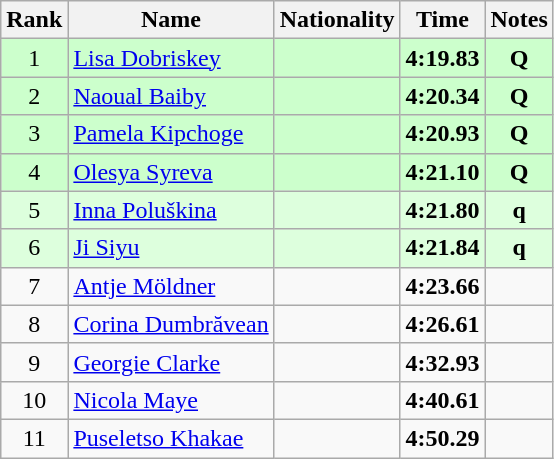<table class="wikitable sortable" style="text-align:center">
<tr>
<th>Rank</th>
<th>Name</th>
<th>Nationality</th>
<th>Time</th>
<th>Notes</th>
</tr>
<tr bgcolor=ccffcc>
<td>1</td>
<td align=left><a href='#'>Lisa Dobriskey</a></td>
<td align=left></td>
<td><strong>4:19.83</strong></td>
<td><strong>Q</strong></td>
</tr>
<tr bgcolor=ccffcc>
<td>2</td>
<td align=left><a href='#'>Naoual Baiby</a></td>
<td align=left></td>
<td><strong>4:20.34</strong></td>
<td><strong>Q</strong></td>
</tr>
<tr bgcolor=ccffcc>
<td>3</td>
<td align=left><a href='#'>Pamela Kipchoge</a></td>
<td align=left></td>
<td><strong>4:20.93</strong></td>
<td><strong>Q</strong></td>
</tr>
<tr bgcolor=ccffcc>
<td>4</td>
<td align=left><a href='#'>Olesya Syreva</a></td>
<td align=left></td>
<td><strong>4:21.10</strong></td>
<td><strong>Q</strong></td>
</tr>
<tr bgcolor=ddffdd>
<td>5</td>
<td align=left><a href='#'>Inna Poluškina</a></td>
<td align=left></td>
<td><strong>4:21.80</strong></td>
<td><strong>q</strong></td>
</tr>
<tr bgcolor=ddffdd>
<td>6</td>
<td align=left><a href='#'>Ji Siyu</a></td>
<td align=left></td>
<td><strong>4:21.84</strong></td>
<td><strong>q</strong></td>
</tr>
<tr>
<td>7</td>
<td align=left><a href='#'>Antje Möldner</a></td>
<td align=left></td>
<td><strong>4:23.66</strong></td>
<td></td>
</tr>
<tr>
<td>8</td>
<td align=left><a href='#'>Corina Dumbrăvean</a></td>
<td align=left></td>
<td><strong>4:26.61</strong></td>
<td></td>
</tr>
<tr>
<td>9</td>
<td align=left><a href='#'>Georgie Clarke</a></td>
<td align=left></td>
<td><strong>4:32.93</strong></td>
<td></td>
</tr>
<tr>
<td>10</td>
<td align=left><a href='#'>Nicola Maye</a></td>
<td align=left></td>
<td><strong>4:40.61</strong></td>
<td></td>
</tr>
<tr>
<td>11</td>
<td align=left><a href='#'>Puseletso Khakae</a></td>
<td align=left></td>
<td><strong>4:50.29</strong></td>
<td></td>
</tr>
</table>
